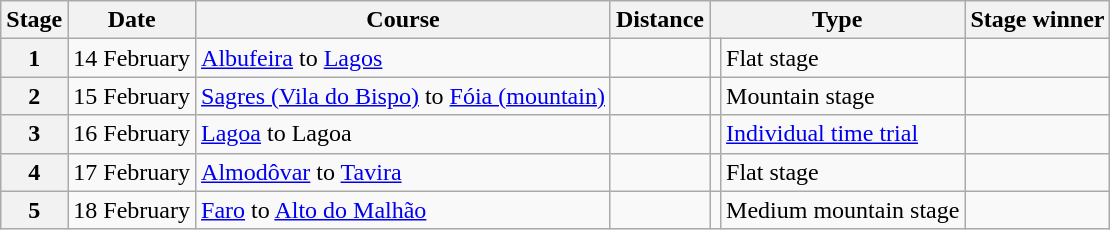<table class="wikitable">
<tr>
<th scope="col">Stage</th>
<th scope="col">Date</th>
<th scope="col">Course</th>
<th scope="col">Distance</th>
<th scope="col" colspan="2">Type</th>
<th scope="col">Stage winner</th>
</tr>
<tr>
<th scope="row" style="text-align:center;">1</th>
<td style="text-align:center;">14 February</td>
<td><a href='#'>Albufeira</a> to <a href='#'>Lagos</a></td>
<td style="text-align:center;"></td>
<td></td>
<td>Flat stage</td>
<td></td>
</tr>
<tr>
<th scope="row" style="text-align:center;">2</th>
<td style="text-align:center;">15 February</td>
<td><a href='#'>Sagres (Vila do Bispo)</a> to <a href='#'>Fóia (mountain)</a></td>
<td style="text-align:center;"></td>
<td></td>
<td>Mountain stage</td>
<td></td>
</tr>
<tr>
<th scope="row" style="text-align:center;">3</th>
<td style="text-align:center;">16 February</td>
<td><a href='#'>Lagoa</a> to Lagoa</td>
<td style="text-align:center;"></td>
<td></td>
<td><a href='#'>Individual time trial</a></td>
<td></td>
</tr>
<tr>
<th scope="row" style="text-align:center;">4</th>
<td style="text-align:center;">17 February</td>
<td><a href='#'>Almodôvar</a> to <a href='#'>Tavira</a></td>
<td style="text-align:center;"></td>
<td></td>
<td>Flat stage</td>
<td></td>
</tr>
<tr>
<th scope="row" style="text-align:center;">5</th>
<td style="text-align:center;">18 February</td>
<td><a href='#'>Faro</a> to <a href='#'>Alto do Malhão</a></td>
<td style="text-align:center;"></td>
<td></td>
<td>Medium mountain stage</td>
<td></td>
</tr>
</table>
